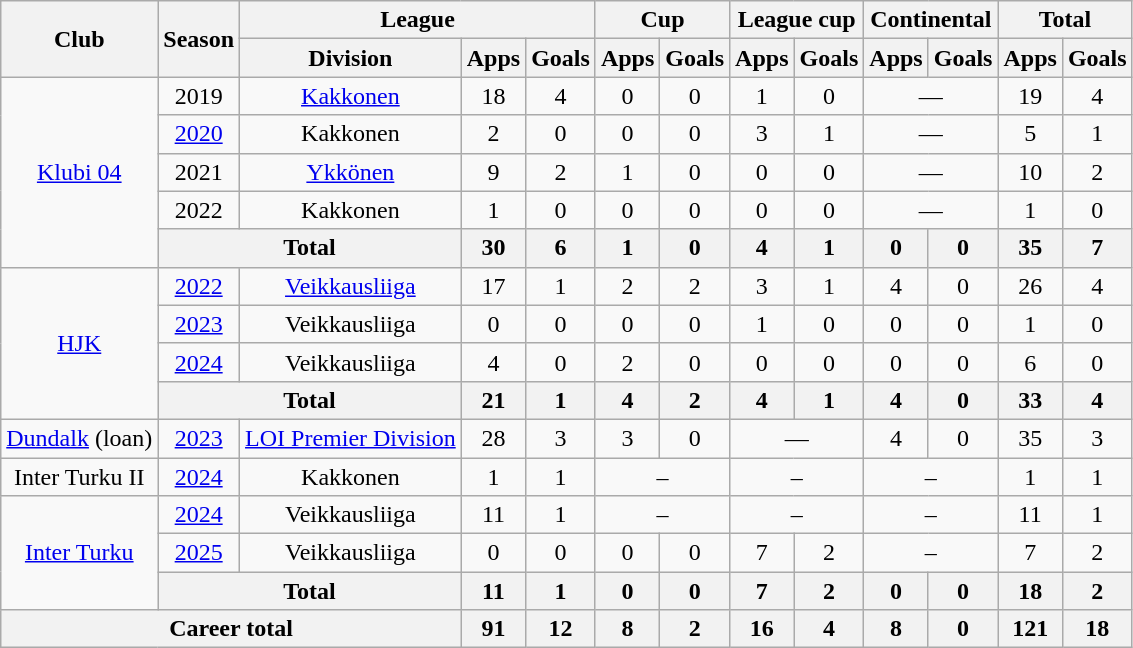<table class="wikitable" style="text-align:center">
<tr>
<th rowspan="2">Club</th>
<th rowspan="2">Season</th>
<th colspan="3">League</th>
<th colspan="2">Cup</th>
<th colspan="2">League cup</th>
<th colspan="2">Continental</th>
<th colspan="2">Total</th>
</tr>
<tr>
<th>Division</th>
<th>Apps</th>
<th>Goals</th>
<th>Apps</th>
<th>Goals</th>
<th>Apps</th>
<th>Goals</th>
<th>Apps</th>
<th>Goals</th>
<th>Apps</th>
<th>Goals</th>
</tr>
<tr>
<td rowspan="5"><a href='#'>Klubi 04</a></td>
<td>2019</td>
<td><a href='#'>Kakkonen</a></td>
<td>18</td>
<td>4</td>
<td>0</td>
<td>0</td>
<td>1</td>
<td>0</td>
<td colspan="2">—</td>
<td>19</td>
<td>4</td>
</tr>
<tr>
<td><a href='#'>2020</a></td>
<td>Kakkonen</td>
<td>2</td>
<td>0</td>
<td>0</td>
<td>0</td>
<td>3</td>
<td>1</td>
<td colspan="2">—</td>
<td>5</td>
<td>1</td>
</tr>
<tr>
<td>2021</td>
<td><a href='#'>Ykkönen</a></td>
<td>9</td>
<td>2</td>
<td>1</td>
<td>0</td>
<td>0</td>
<td>0</td>
<td colspan="2">—</td>
<td>10</td>
<td>2</td>
</tr>
<tr>
<td>2022</td>
<td>Kakkonen</td>
<td>1</td>
<td>0</td>
<td>0</td>
<td>0</td>
<td>0</td>
<td>0</td>
<td colspan="2">—</td>
<td>1</td>
<td>0</td>
</tr>
<tr>
<th colspan="2">Total</th>
<th>30</th>
<th>6</th>
<th>1</th>
<th>0</th>
<th>4</th>
<th>1</th>
<th>0</th>
<th>0</th>
<th>35</th>
<th>7</th>
</tr>
<tr>
<td rowspan="4"><a href='#'>HJK</a></td>
<td><a href='#'>2022</a></td>
<td><a href='#'>Veikkausliiga</a></td>
<td>17</td>
<td>1</td>
<td>2</td>
<td>2</td>
<td>3</td>
<td>1</td>
<td>4</td>
<td>0</td>
<td>26</td>
<td>4</td>
</tr>
<tr>
<td><a href='#'>2023</a></td>
<td>Veikkausliiga</td>
<td>0</td>
<td>0</td>
<td>0</td>
<td>0</td>
<td>1</td>
<td>0</td>
<td>0</td>
<td>0</td>
<td>1</td>
<td>0</td>
</tr>
<tr>
<td><a href='#'>2024</a></td>
<td>Veikkausliiga</td>
<td>4</td>
<td>0</td>
<td>2</td>
<td>0</td>
<td>0</td>
<td>0</td>
<td>0</td>
<td>0</td>
<td>6</td>
<td>0</td>
</tr>
<tr>
<th colspan="2">Total</th>
<th>21</th>
<th>1</th>
<th>4</th>
<th>2</th>
<th>4</th>
<th>1</th>
<th>4</th>
<th>0</th>
<th>33</th>
<th>4</th>
</tr>
<tr>
<td><a href='#'>Dundalk</a> (loan)</td>
<td><a href='#'>2023</a></td>
<td><a href='#'>LOI Premier Division</a></td>
<td>28</td>
<td>3</td>
<td>3</td>
<td>0</td>
<td colspan="2">—</td>
<td>4</td>
<td>0</td>
<td>35</td>
<td>3</td>
</tr>
<tr>
<td>Inter Turku II</td>
<td><a href='#'>2024</a></td>
<td>Kakkonen</td>
<td>1</td>
<td>1</td>
<td colspan=2>–</td>
<td colspan=2>–</td>
<td colspan=2>–</td>
<td>1</td>
<td>1</td>
</tr>
<tr>
<td rowspan=3><a href='#'>Inter Turku</a></td>
<td><a href='#'>2024</a></td>
<td>Veikkausliiga</td>
<td>11</td>
<td>1</td>
<td colspan=2>–</td>
<td colspan=2>–</td>
<td colspan=2>–</td>
<td>11</td>
<td>1</td>
</tr>
<tr>
<td><a href='#'>2025</a></td>
<td>Veikkausliiga</td>
<td>0</td>
<td>0</td>
<td>0</td>
<td>0</td>
<td>7</td>
<td>2</td>
<td colspan=2>–</td>
<td>7</td>
<td>2</td>
</tr>
<tr>
<th colspan=2>Total</th>
<th>11</th>
<th>1</th>
<th>0</th>
<th>0</th>
<th>7</th>
<th>2</th>
<th>0</th>
<th>0</th>
<th>18</th>
<th>2</th>
</tr>
<tr>
<th colspan="3">Career total</th>
<th>91</th>
<th>12</th>
<th>8</th>
<th>2</th>
<th>16</th>
<th>4</th>
<th>8</th>
<th>0</th>
<th>121</th>
<th>18</th>
</tr>
</table>
